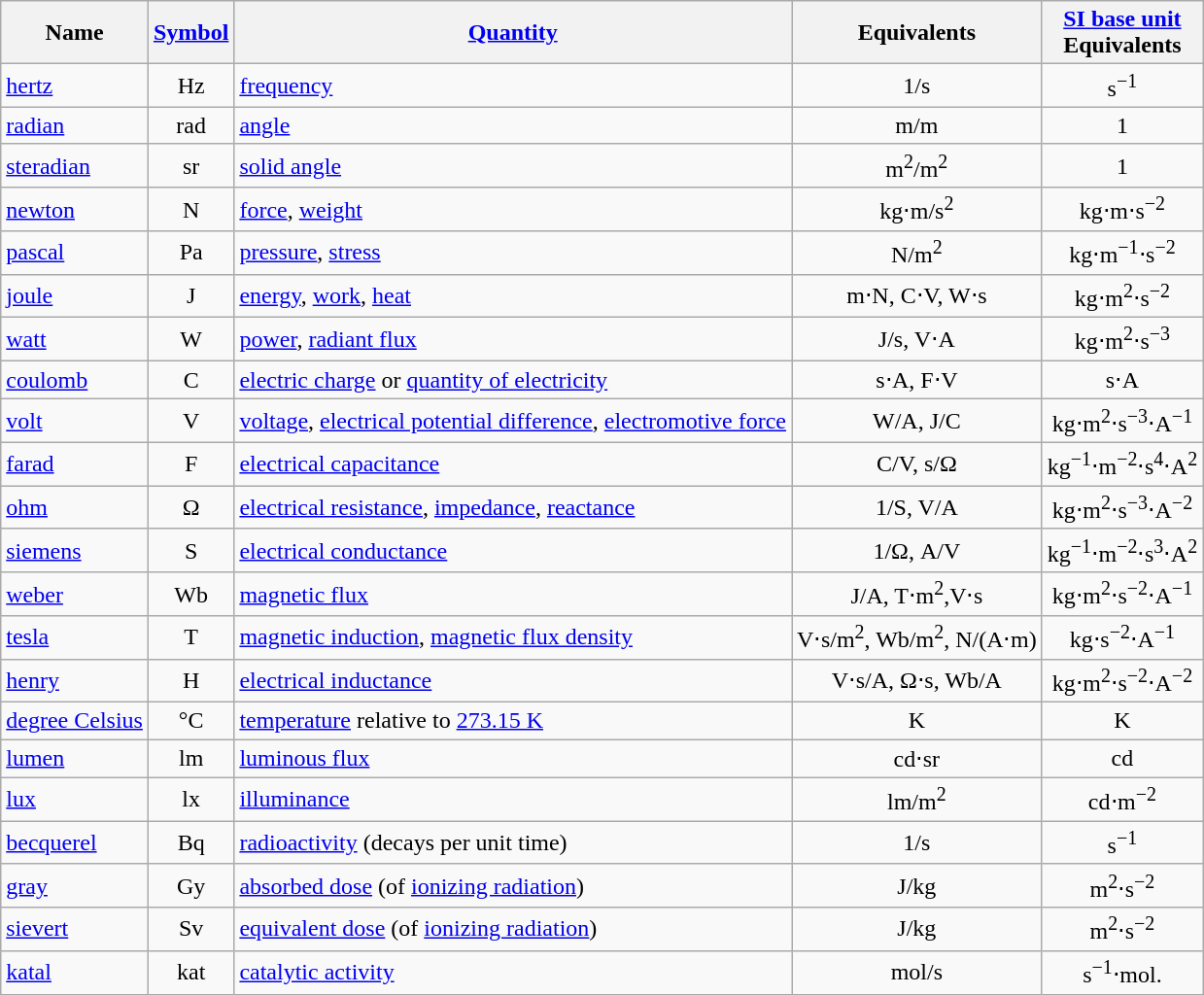<table class="wikitable sortable">
<tr>
<th>Name</th>
<th><a href='#'>Symbol</a></th>
<th><a href='#'>Quantity</a></th>
<th>Equivalents</th>
<th><a href='#'>SI base unit</a><br>Equivalents</th>
</tr>
<tr>
<td><a href='#'>hertz</a></td>
<td align = "center">Hz</td>
<td><a href='#'>frequency</a></td>
<td align = "center">1/s</td>
<td align = "center">s<sup>−1</sup></td>
</tr>
<tr>
<td><a href='#'>radian</a></td>
<td align = "center">rad</td>
<td><a href='#'>angle</a></td>
<td align = "center">m/m</td>
<td align="center">1</td>
</tr>
<tr>
<td><a href='#'>steradian</a></td>
<td align = "center">sr</td>
<td><a href='#'>solid angle</a></td>
<td align = "center">m<sup>2</sup>/m<sup>2</sup></td>
<td align="center">1</td>
</tr>
<tr>
<td><a href='#'>newton</a></td>
<td align = "center">N</td>
<td><a href='#'>force</a>, <a href='#'>weight</a></td>
<td align = "center">kg⋅m/s<sup>2</sup></td>
<td align = "center">kg⋅m⋅s<sup>−2</sup></td>
</tr>
<tr>
<td><a href='#'>pascal</a></td>
<td align = "center">Pa</td>
<td><a href='#'>pressure</a>, <a href='#'>stress</a></td>
<td align = "center">N/m<sup>2</sup></td>
<td align = "center">kg⋅m<sup>−1</sup>⋅s<sup>−2</sup></td>
</tr>
<tr>
<td><a href='#'>joule</a></td>
<td align = "center">J</td>
<td><a href='#'>energy</a>, <a href='#'>work</a>, <a href='#'>heat</a></td>
<td align = "center">m⋅N, C⋅V, W⋅s</td>
<td align = "center">kg⋅m<sup>2</sup>⋅s<sup>−2</sup></td>
</tr>
<tr>
<td><a href='#'>watt</a></td>
<td align = "center">W</td>
<td><a href='#'>power</a>, <a href='#'>radiant flux</a></td>
<td align = "center">J/s, V⋅A</td>
<td align = "center">kg⋅m<sup>2</sup>⋅s<sup>−3</sup></td>
</tr>
<tr>
<td><a href='#'>coulomb</a></td>
<td align = "center">C</td>
<td><a href='#'>electric charge</a> or <a href='#'>quantity of electricity</a></td>
<td align = "center">s⋅A, F⋅V</td>
<td align = "center">s⋅A</td>
</tr>
<tr>
<td><a href='#'>volt</a></td>
<td align = "center">V</td>
<td><a href='#'>voltage</a>, <a href='#'>electrical potential difference</a>, <a href='#'>electromotive force</a></td>
<td align = "center">W/A, J/C</td>
<td align = "center">kg⋅m<sup>2</sup>⋅s<sup>−3</sup>⋅A<sup>−1</sup></td>
</tr>
<tr>
<td><a href='#'>farad</a></td>
<td align = "center">F</td>
<td><a href='#'>electrical capacitance</a></td>
<td align = "center">C/V, s/Ω</td>
<td align = "center">kg<sup>−1</sup>⋅m<sup>−2</sup>⋅s<sup>4</sup>⋅A<sup>2</sup></td>
</tr>
<tr>
<td><a href='#'>ohm</a></td>
<td align = "center">Ω</td>
<td><a href='#'>electrical resistance</a>, <a href='#'>impedance</a>, <a href='#'>reactance</a></td>
<td align = "center">1/S, V/A</td>
<td align = "center">kg⋅m<sup>2</sup>⋅s<sup>−3</sup>⋅A<sup>−2</sup></td>
</tr>
<tr>
<td><a href='#'>siemens</a></td>
<td align = "center">S</td>
<td><a href='#'>electrical conductance</a></td>
<td align = "center">1/Ω, A/V</td>
<td align = "center">kg<sup>−1</sup>⋅m<sup>−2</sup>⋅s<sup>3</sup>⋅A<sup>2</sup></td>
</tr>
<tr>
<td><a href='#'>weber</a></td>
<td align = "center">Wb</td>
<td><a href='#'>magnetic flux</a></td>
<td align = "center">J/A, T⋅m<sup>2</sup>,V⋅s</td>
<td align = "center">kg⋅m<sup>2</sup>⋅s<sup>−2</sup>⋅A<sup>−1</sup></td>
</tr>
<tr>
<td><a href='#'>tesla</a></td>
<td align = "center">T</td>
<td><a href='#'>magnetic induction</a>, <a href='#'>magnetic flux density</a></td>
<td align = "center">V⋅s/m<sup>2</sup>, Wb/m<sup>2</sup>, N/(A⋅m)</td>
<td align = "center">kg⋅s<sup>−2</sup>⋅A<sup>−1</sup></td>
</tr>
<tr>
<td><a href='#'>henry</a></td>
<td align = "center">H</td>
<td><a href='#'>electrical inductance</a></td>
<td align = "center">V⋅s/A, Ω⋅s, Wb/A</td>
<td align = "center">kg⋅m<sup>2</sup>⋅s<sup>−2</sup>⋅A<sup>−2</sup></td>
</tr>
<tr>
<td><a href='#'>degree Celsius</a></td>
<td align = "center">°C</td>
<td><a href='#'>temperature</a> relative to <a href='#'>273.15 K</a></td>
<td align = "center">K</td>
<td align = "center">K</td>
</tr>
<tr>
<td><a href='#'>lumen</a></td>
<td align = "center">lm</td>
<td><a href='#'>luminous flux</a></td>
<td align = "center">cd⋅sr</td>
<td align = "center">cd</td>
</tr>
<tr>
<td><a href='#'>lux</a></td>
<td align = "center">lx</td>
<td><a href='#'>illuminance</a></td>
<td align = "center">lm/m<sup>2</sup></td>
<td align = "center">cd⋅m<sup>−2</sup></td>
</tr>
<tr>
<td><a href='#'>becquerel</a></td>
<td align = "center">Bq</td>
<td><a href='#'>radioactivity</a> (decays per unit time)</td>
<td align = "center">1/s</td>
<td align = "center">s<sup>−1</sup></td>
</tr>
<tr>
<td><a href='#'>gray</a></td>
<td align = "center">Gy</td>
<td><a href='#'>absorbed dose</a> (of <a href='#'>ionizing radiation</a>)</td>
<td align = "center">J/kg</td>
<td align = "center">m<sup>2</sup>⋅s<sup>−2</sup></td>
</tr>
<tr>
<td><a href='#'>sievert</a></td>
<td align = "center">Sv</td>
<td><a href='#'>equivalent dose</a> (of <a href='#'>ionizing radiation</a>)</td>
<td align = "center">J/kg</td>
<td align = "center">m<sup>2</sup>⋅s<sup>−2</sup></td>
</tr>
<tr>
<td><a href='#'>katal</a></td>
<td align = "center">kat</td>
<td><a href='#'>catalytic activity</a></td>
<td align = "center">mol/s</td>
<td align = "center">s<sup>−1</sup>⋅mol.</td>
</tr>
</table>
